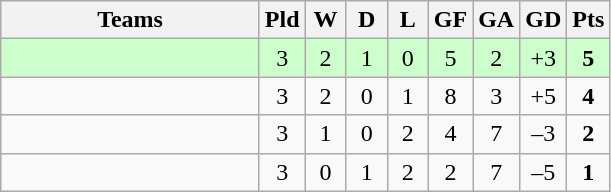<table class="wikitable" style="text-align: center;">
<tr>
<th width=165>Teams</th>
<th width=20>Pld</th>
<th width=20>W</th>
<th width=20>D</th>
<th width=20>L</th>
<th width=20>GF</th>
<th width=20>GA</th>
<th width=20>GD</th>
<th width=20>Pts</th>
</tr>
<tr align=center style="background:#ccffcc;">
<td style="text-align:left;"></td>
<td>3</td>
<td>2</td>
<td>1</td>
<td>0</td>
<td>5</td>
<td>2</td>
<td>+3</td>
<td><strong>5</strong></td>
</tr>
<tr align=center>
<td style="text-align:left;"></td>
<td>3</td>
<td>2</td>
<td>0</td>
<td>1</td>
<td>8</td>
<td>3</td>
<td>+5</td>
<td><strong>4</strong></td>
</tr>
<tr align=center>
<td style="text-align:left;"></td>
<td>3</td>
<td>1</td>
<td>0</td>
<td>2</td>
<td>4</td>
<td>7</td>
<td>–3</td>
<td><strong>2</strong></td>
</tr>
<tr align=center>
<td style="text-align:left;"></td>
<td>3</td>
<td>0</td>
<td>1</td>
<td>2</td>
<td>2</td>
<td>7</td>
<td>–5</td>
<td><strong>1</strong></td>
</tr>
</table>
